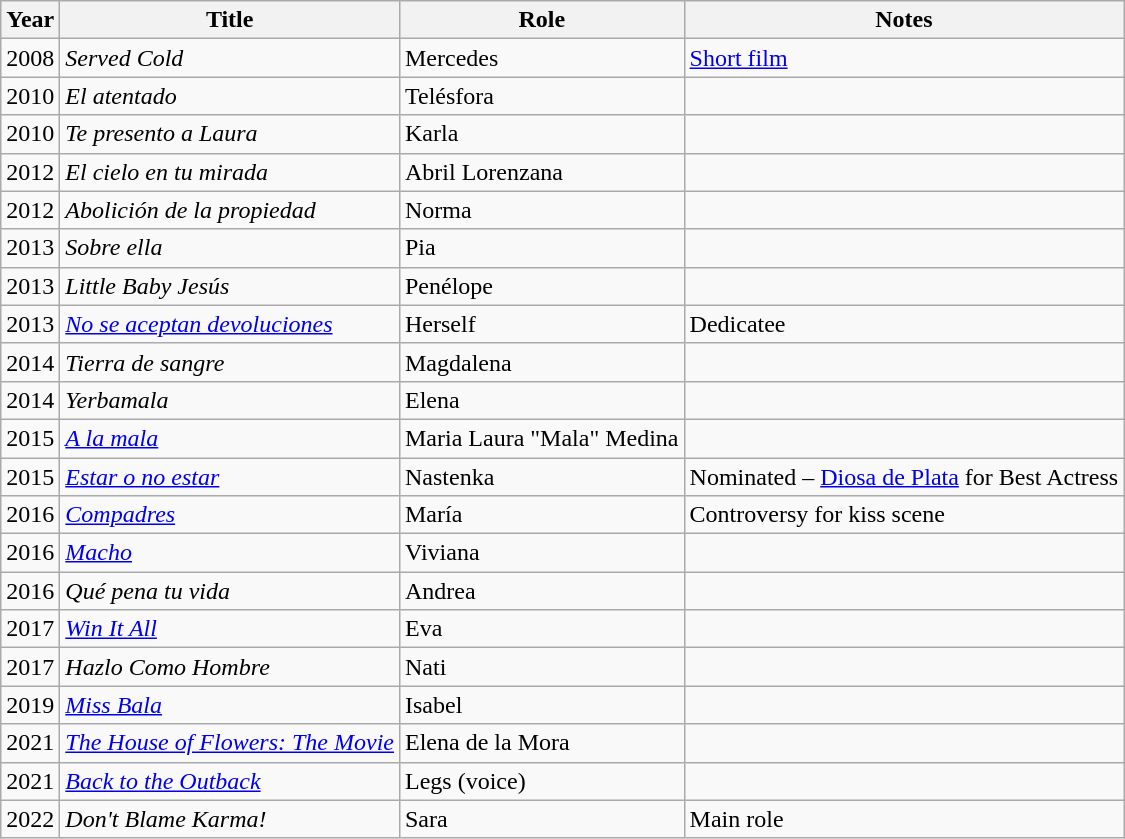<table class="wikitable sortable">
<tr>
<th>Year</th>
<th>Title</th>
<th>Role</th>
<th>Notes</th>
</tr>
<tr>
<td>2008</td>
<td><em>Served Cold</em></td>
<td>Mercedes</td>
<td><a href='#'>Short film</a></td>
</tr>
<tr>
<td>2010</td>
<td><em>El atentado</em></td>
<td>Telésfora</td>
<td></td>
</tr>
<tr>
<td>2010</td>
<td><em>Te presento a Laura</em></td>
<td>Karla</td>
<td></td>
</tr>
<tr>
<td>2012</td>
<td><em>El cielo en tu mirada</em></td>
<td>Abril Lorenzana</td>
<td></td>
</tr>
<tr>
<td>2012</td>
<td><em>Abolición de la propiedad</em></td>
<td>Norma</td>
<td></td>
</tr>
<tr>
<td>2013</td>
<td><em>Sobre ella</em></td>
<td>Pia</td>
<td></td>
</tr>
<tr>
<td>2013</td>
<td><em>Little Baby Jesús</em></td>
<td>Penélope</td>
<td></td>
</tr>
<tr>
<td>2013</td>
<td><em><a href='#'>No se aceptan devoluciones</a></em></td>
<td>Herself</td>
<td>Dedicatee</td>
</tr>
<tr>
<td>2014</td>
<td><em>Tierra de sangre</em></td>
<td>Magdalena</td>
<td></td>
</tr>
<tr>
<td>2014</td>
<td><em>Yerbamala</em></td>
<td>Elena</td>
<td></td>
</tr>
<tr>
<td>2015</td>
<td><em><a href='#'>A la mala</a></em></td>
<td>Maria Laura "Mala" Medina</td>
<td></td>
</tr>
<tr>
<td>2015</td>
<td><em><a href='#'>Estar o no estar</a></em></td>
<td>Nastenka</td>
<td>Nominated – <a href='#'>Diosa de Plata</a> for Best Actress</td>
</tr>
<tr>
<td>2016</td>
<td><em><a href='#'>Compadres</a></em></td>
<td>María</td>
<td>Controversy for kiss scene</td>
</tr>
<tr>
<td>2016</td>
<td><em><a href='#'>Macho</a></em></td>
<td>Viviana</td>
<td></td>
</tr>
<tr>
<td>2016</td>
<td><em>Qué pena tu vida</em></td>
<td>Andrea</td>
<td></td>
</tr>
<tr>
<td>2017</td>
<td><em><a href='#'>Win It All</a></em></td>
<td>Eva</td>
<td></td>
</tr>
<tr>
<td>2017</td>
<td><em>Hazlo Como Hombre</em></td>
<td>Nati</td>
<td></td>
</tr>
<tr>
<td>2019</td>
<td><em><a href='#'>Miss Bala</a></em></td>
<td>Isabel</td>
<td></td>
</tr>
<tr>
<td>2021</td>
<td><em><a href='#'>The House of Flowers: The Movie</a></em></td>
<td>Elena de la Mora</td>
<td></td>
</tr>
<tr>
<td>2021</td>
<td><em><a href='#'>Back to the Outback</a></em></td>
<td>Legs (voice)</td>
<td></td>
</tr>
<tr>
<td>2022</td>
<td><em>Don't Blame Karma!</em></td>
<td>Sara</td>
<td>Main role</td>
</tr>
</table>
